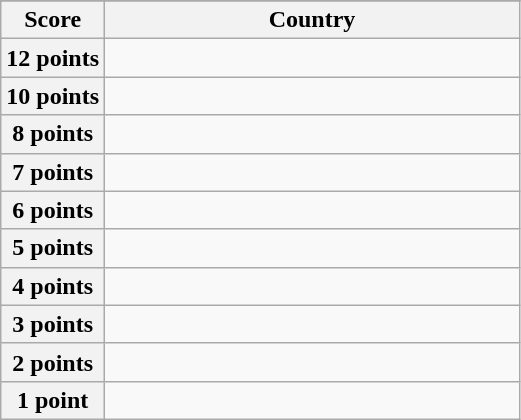<table class="wikitable">
<tr>
</tr>
<tr>
<th scope="col" width="20%">Score</th>
<th scope="col">Country</th>
</tr>
<tr>
<th scope="row">12 points</th>
<td></td>
</tr>
<tr>
<th scope="row">10 points</th>
<td></td>
</tr>
<tr>
<th scope="row">8 points</th>
<td></td>
</tr>
<tr>
<th scope="row">7 points</th>
<td></td>
</tr>
<tr>
<th scope="row">6 points</th>
<td></td>
</tr>
<tr>
<th scope="row">5 points</th>
<td></td>
</tr>
<tr>
<th scope="row">4 points</th>
<td></td>
</tr>
<tr>
<th scope="row">3 points</th>
<td></td>
</tr>
<tr>
<th scope="row">2 points</th>
<td></td>
</tr>
<tr>
<th scope="row">1 point</th>
<td></td>
</tr>
</table>
